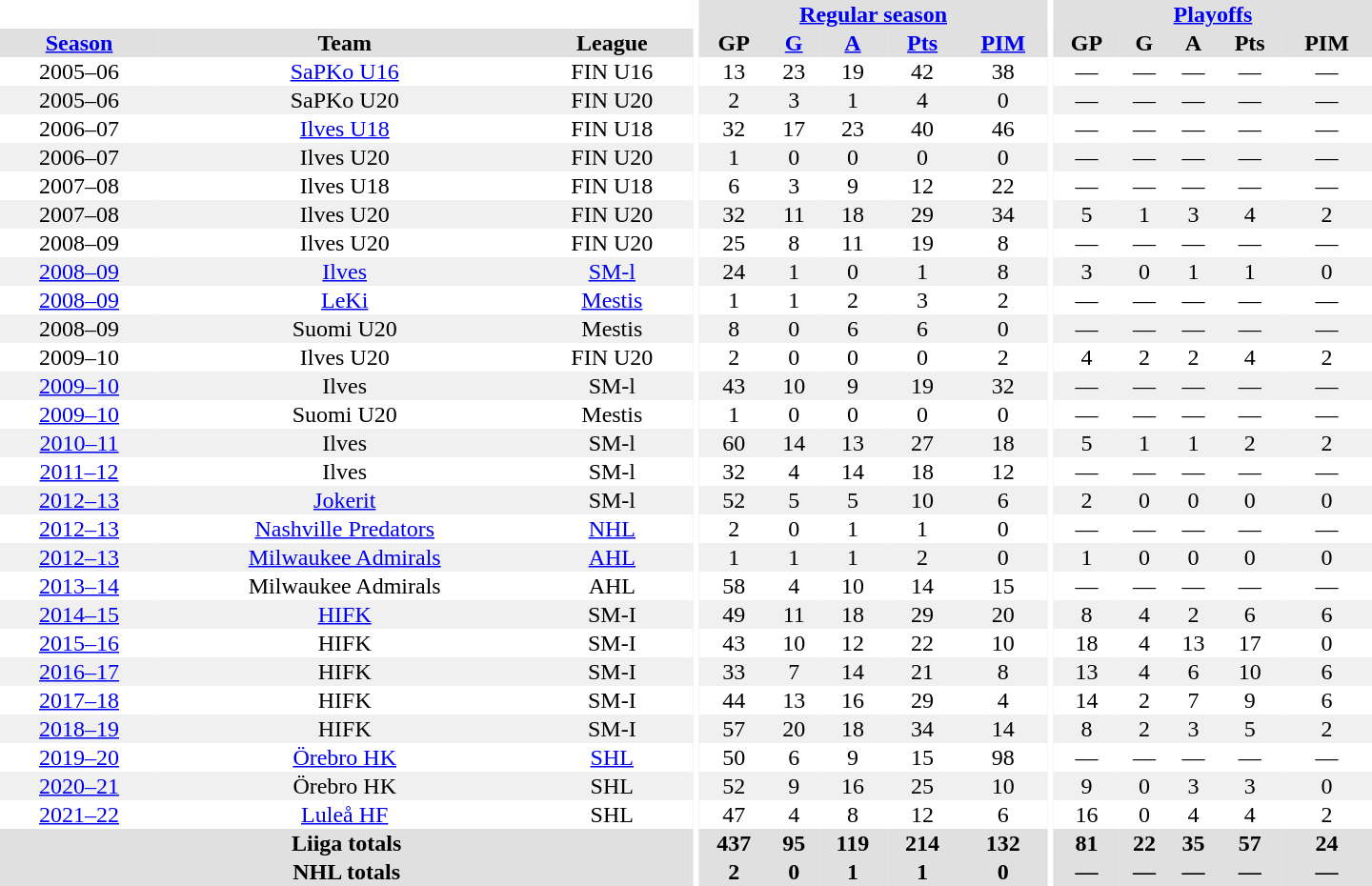<table border="0" cellpadding="1" cellspacing="0" style="text-align:center; width:60em">
<tr bgcolor="#e0e0e0">
<th colspan="3" bgcolor="#ffffff"></th>
<th rowspan="100" bgcolor="#ffffff"></th>
<th colspan="5"><a href='#'>Regular season</a></th>
<th rowspan="100" bgcolor="#ffffff"></th>
<th colspan="5"><a href='#'>Playoffs</a></th>
</tr>
<tr bgcolor="#e0e0e0">
<th><a href='#'>Season</a></th>
<th>Team</th>
<th>League</th>
<th>GP</th>
<th><a href='#'>G</a></th>
<th><a href='#'>A</a></th>
<th><a href='#'>Pts</a></th>
<th><a href='#'>PIM</a></th>
<th>GP</th>
<th>G</th>
<th>A</th>
<th>Pts</th>
<th>PIM</th>
</tr>
<tr>
<td>2005–06</td>
<td><a href='#'>SaPKo U16</a></td>
<td>FIN U16</td>
<td>13</td>
<td>23</td>
<td>19</td>
<td>42</td>
<td>38</td>
<td>—</td>
<td>—</td>
<td>—</td>
<td>—</td>
<td>—</td>
</tr>
<tr bgcolor="#f0f0f0">
<td>2005–06</td>
<td>SaPKo U20</td>
<td>FIN U20</td>
<td>2</td>
<td>3</td>
<td>1</td>
<td>4</td>
<td>0</td>
<td>—</td>
<td>—</td>
<td>—</td>
<td>—</td>
<td>—</td>
</tr>
<tr>
<td>2006–07</td>
<td><a href='#'>Ilves U18</a></td>
<td>FIN U18</td>
<td>32</td>
<td>17</td>
<td>23</td>
<td>40</td>
<td>46</td>
<td>—</td>
<td>—</td>
<td>—</td>
<td>—</td>
<td>—</td>
</tr>
<tr bgcolor="#f0f0f0">
<td>2006–07</td>
<td>Ilves U20</td>
<td>FIN U20</td>
<td>1</td>
<td>0</td>
<td>0</td>
<td>0</td>
<td>0</td>
<td>—</td>
<td>—</td>
<td>—</td>
<td>—</td>
<td>—</td>
</tr>
<tr>
<td>2007–08</td>
<td>Ilves U18</td>
<td>FIN U18</td>
<td>6</td>
<td>3</td>
<td>9</td>
<td>12</td>
<td>22</td>
<td>—</td>
<td>—</td>
<td>—</td>
<td>—</td>
<td>—</td>
</tr>
<tr bgcolor="#f0f0f0">
<td>2007–08</td>
<td>Ilves U20</td>
<td>FIN U20</td>
<td>32</td>
<td>11</td>
<td>18</td>
<td>29</td>
<td>34</td>
<td>5</td>
<td>1</td>
<td>3</td>
<td>4</td>
<td>2</td>
</tr>
<tr>
<td>2008–09</td>
<td>Ilves U20</td>
<td>FIN U20</td>
<td>25</td>
<td>8</td>
<td>11</td>
<td>19</td>
<td>8</td>
<td>—</td>
<td>—</td>
<td>—</td>
<td>—</td>
<td>—</td>
</tr>
<tr bgcolor="#f0f0f0">
<td><a href='#'>2008–09</a></td>
<td><a href='#'>Ilves</a></td>
<td><a href='#'>SM-l</a></td>
<td>24</td>
<td>1</td>
<td>0</td>
<td>1</td>
<td>8</td>
<td>3</td>
<td>0</td>
<td>1</td>
<td>1</td>
<td>0</td>
</tr>
<tr>
<td><a href='#'>2008–09</a></td>
<td><a href='#'>LeKi</a></td>
<td><a href='#'>Mestis</a></td>
<td>1</td>
<td>1</td>
<td>2</td>
<td>3</td>
<td>2</td>
<td>—</td>
<td>—</td>
<td>—</td>
<td>—</td>
<td>—</td>
</tr>
<tr bgcolor="#f0f0f0">
<td>2008–09</td>
<td>Suomi U20</td>
<td>Mestis</td>
<td>8</td>
<td>0</td>
<td>6</td>
<td>6</td>
<td>0</td>
<td>—</td>
<td>—</td>
<td>—</td>
<td>—</td>
<td>—</td>
</tr>
<tr>
<td>2009–10</td>
<td>Ilves U20</td>
<td>FIN U20</td>
<td>2</td>
<td>0</td>
<td>0</td>
<td>0</td>
<td>2</td>
<td>4</td>
<td>2</td>
<td>2</td>
<td>4</td>
<td>2</td>
</tr>
<tr bgcolor="#f0f0f0">
<td><a href='#'>2009–10</a></td>
<td>Ilves</td>
<td>SM-l</td>
<td>43</td>
<td>10</td>
<td>9</td>
<td>19</td>
<td>32</td>
<td>—</td>
<td>—</td>
<td>—</td>
<td>—</td>
<td>—</td>
</tr>
<tr>
<td><a href='#'>2009–10</a></td>
<td>Suomi U20</td>
<td>Mestis</td>
<td>1</td>
<td>0</td>
<td>0</td>
<td>0</td>
<td>0</td>
<td>—</td>
<td>—</td>
<td>—</td>
<td>—</td>
<td>—</td>
</tr>
<tr bgcolor="#f0f0f0">
<td><a href='#'>2010–11</a></td>
<td>Ilves</td>
<td>SM-l</td>
<td>60</td>
<td>14</td>
<td>13</td>
<td>27</td>
<td>18</td>
<td>5</td>
<td>1</td>
<td>1</td>
<td>2</td>
<td>2</td>
</tr>
<tr>
<td><a href='#'>2011–12</a></td>
<td>Ilves</td>
<td>SM-l</td>
<td>32</td>
<td>4</td>
<td>14</td>
<td>18</td>
<td>12</td>
<td>—</td>
<td>—</td>
<td>—</td>
<td>—</td>
<td>—</td>
</tr>
<tr bgcolor="#f0f0f0">
<td><a href='#'>2012–13</a></td>
<td><a href='#'>Jokerit</a></td>
<td>SM-l</td>
<td>52</td>
<td>5</td>
<td>5</td>
<td>10</td>
<td>6</td>
<td>2</td>
<td>0</td>
<td>0</td>
<td>0</td>
<td>0</td>
</tr>
<tr>
<td><a href='#'>2012–13</a></td>
<td><a href='#'>Nashville Predators</a></td>
<td><a href='#'>NHL</a></td>
<td>2</td>
<td>0</td>
<td>1</td>
<td>1</td>
<td>0</td>
<td>—</td>
<td>—</td>
<td>—</td>
<td>—</td>
<td>—</td>
</tr>
<tr bgcolor="#f0f0f0">
<td><a href='#'>2012–13</a></td>
<td><a href='#'>Milwaukee Admirals</a></td>
<td><a href='#'>AHL</a></td>
<td>1</td>
<td>1</td>
<td>1</td>
<td>2</td>
<td>0</td>
<td>1</td>
<td>0</td>
<td>0</td>
<td>0</td>
<td>0</td>
</tr>
<tr>
<td><a href='#'>2013–14</a></td>
<td>Milwaukee Admirals</td>
<td>AHL</td>
<td>58</td>
<td>4</td>
<td>10</td>
<td>14</td>
<td>15</td>
<td>—</td>
<td>—</td>
<td>—</td>
<td>—</td>
<td>—</td>
</tr>
<tr bgcolor="#f0f0f0">
<td><a href='#'>2014–15</a></td>
<td><a href='#'>HIFK</a></td>
<td>SM-I</td>
<td>49</td>
<td>11</td>
<td>18</td>
<td>29</td>
<td>20</td>
<td>8</td>
<td>4</td>
<td>2</td>
<td>6</td>
<td>6</td>
</tr>
<tr>
<td><a href='#'>2015–16</a></td>
<td>HIFK</td>
<td>SM-I</td>
<td>43</td>
<td>10</td>
<td>12</td>
<td>22</td>
<td>10</td>
<td>18</td>
<td>4</td>
<td>13</td>
<td>17</td>
<td>0</td>
</tr>
<tr bgcolor="#f0f0f0">
<td><a href='#'>2016–17</a></td>
<td>HIFK</td>
<td>SM-I</td>
<td>33</td>
<td>7</td>
<td>14</td>
<td>21</td>
<td>8</td>
<td>13</td>
<td>4</td>
<td>6</td>
<td>10</td>
<td>6</td>
</tr>
<tr>
<td><a href='#'>2017–18</a></td>
<td>HIFK</td>
<td>SM-I</td>
<td>44</td>
<td>13</td>
<td>16</td>
<td>29</td>
<td>4</td>
<td>14</td>
<td>2</td>
<td>7</td>
<td>9</td>
<td>6</td>
</tr>
<tr bgcolor="#f0f0f0">
<td><a href='#'>2018–19</a></td>
<td>HIFK</td>
<td>SM-I</td>
<td>57</td>
<td>20</td>
<td>18</td>
<td>34</td>
<td>14</td>
<td>8</td>
<td>2</td>
<td>3</td>
<td>5</td>
<td>2</td>
</tr>
<tr>
<td><a href='#'>2019–20</a></td>
<td><a href='#'>Örebro HK</a></td>
<td><a href='#'>SHL</a></td>
<td>50</td>
<td>6</td>
<td>9</td>
<td>15</td>
<td>98</td>
<td>—</td>
<td>—</td>
<td>—</td>
<td>—</td>
<td>—</td>
</tr>
<tr bgcolor="#f0f0f0">
<td><a href='#'>2020–21</a></td>
<td>Örebro HK</td>
<td>SHL</td>
<td>52</td>
<td>9</td>
<td>16</td>
<td>25</td>
<td>10</td>
<td>9</td>
<td>0</td>
<td>3</td>
<td>3</td>
<td>0</td>
</tr>
<tr>
<td><a href='#'>2021–22</a></td>
<td><a href='#'>Luleå HF</a></td>
<td>SHL</td>
<td>47</td>
<td>4</td>
<td>8</td>
<td>12</td>
<td>6</td>
<td>16</td>
<td>0</td>
<td>4</td>
<td>4</td>
<td>2</td>
</tr>
<tr bgcolor="#e0e0e0">
<th colspan="3">Liiga totals</th>
<th>437</th>
<th>95</th>
<th>119</th>
<th>214</th>
<th>132</th>
<th>81</th>
<th>22</th>
<th>35</th>
<th>57</th>
<th>24</th>
</tr>
<tr bgcolor="#e0e0e0">
<th colspan="3">NHL totals</th>
<th>2</th>
<th>0</th>
<th>1</th>
<th>1</th>
<th>0</th>
<th>—</th>
<th>—</th>
<th>—</th>
<th>—</th>
<th>—</th>
</tr>
</table>
